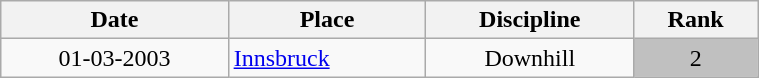<table class="wikitable" width=40% style="font-size:100%; text-align:center;">
<tr>
<th>Date</th>
<th>Place</th>
<th>Discipline</th>
<th>Rank</th>
</tr>
<tr>
<td>01-03-2003</td>
<td align=left> <a href='#'>Innsbruck</a></td>
<td>Downhill</td>
<td bgcolor=silver>2</td>
</tr>
</table>
